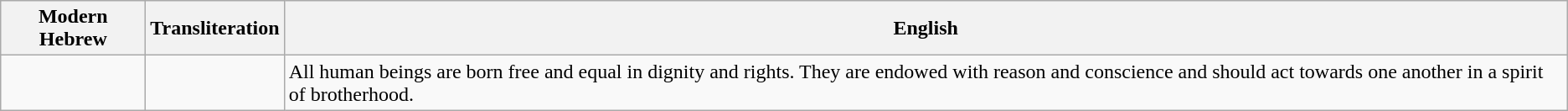<table class="wikitable">
<tr>
<th><strong>Modern Hebrew</strong></th>
<th>Transliteration</th>
<th>English</th>
</tr>
<tr>
<td></td>
<td></td>
<td>All human beings are born free and equal in dignity and rights. They are endowed with reason and conscience and should act towards one another in a spirit of brotherhood.</td>
</tr>
</table>
